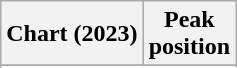<table class="wikitable sortable plainrowheaders" style="text-align:center">
<tr>
<th scope="col">Chart (2023)</th>
<th scope="col">Peak<br>position</th>
</tr>
<tr>
</tr>
<tr>
</tr>
<tr>
</tr>
</table>
